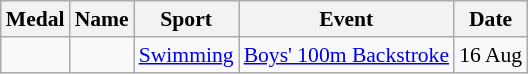<table class="wikitable sortable" style="font-size:90%">
<tr>
<th>Medal</th>
<th>Name</th>
<th>Sport</th>
<th>Event</th>
<th>Date</th>
</tr>
<tr>
<td></td>
<td></td>
<td><a href='#'>Swimming</a></td>
<td><a href='#'>Boys' 100m Backstroke</a></td>
<td>16 Aug</td>
</tr>
</table>
